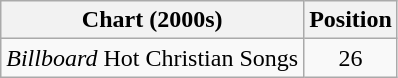<table class="wikitable">
<tr>
<th>Chart (2000s)</th>
<th>Position</th>
</tr>
<tr>
<td><em>Billboard</em> Hot Christian Songs</td>
<td align="center">26</td>
</tr>
</table>
